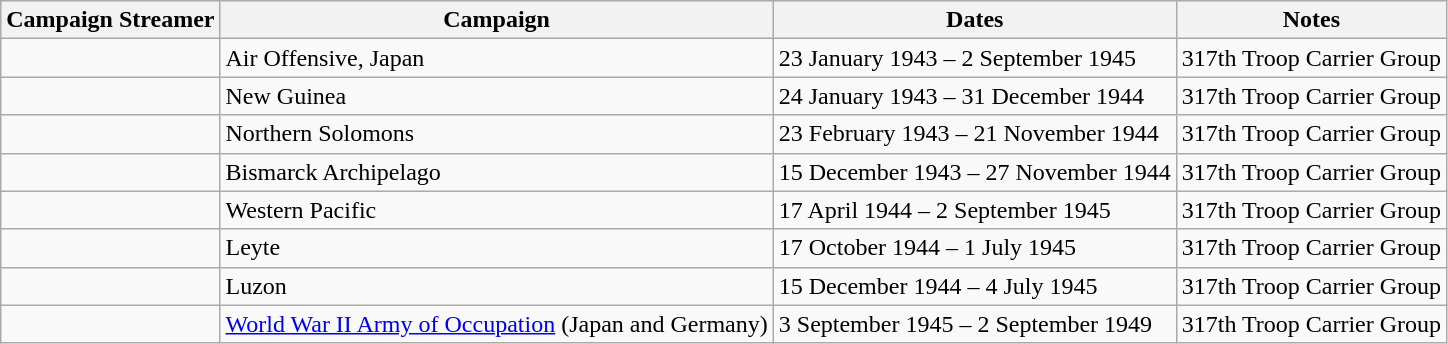<table class="wikitable">
<tr style="background:#efefef;">
<th>Campaign Streamer</th>
<th>Campaign</th>
<th>Dates</th>
<th>Notes</th>
</tr>
<tr>
<td></td>
<td>Air Offensive, Japan</td>
<td>23 January 1943 – 2 September 1945</td>
<td>317th Troop Carrier Group</td>
</tr>
<tr>
<td></td>
<td>New Guinea</td>
<td>24 January 1943 – 31 December 1944</td>
<td>317th Troop Carrier Group</td>
</tr>
<tr>
<td></td>
<td>Northern Solomons</td>
<td>23 February 1943 – 21 November 1944</td>
<td>317th Troop Carrier Group</td>
</tr>
<tr>
<td></td>
<td>Bismarck Archipelago</td>
<td>15 December 1943 – 27 November 1944</td>
<td>317th Troop Carrier Group</td>
</tr>
<tr>
<td></td>
<td>Western Pacific</td>
<td>17 April 1944 – 2 September 1945</td>
<td>317th Troop Carrier Group</td>
</tr>
<tr>
<td></td>
<td>Leyte</td>
<td>17 October 1944 – 1 July 1945</td>
<td>317th Troop Carrier Group</td>
</tr>
<tr>
<td></td>
<td>Luzon</td>
<td>15 December 1944 – 4 July 1945</td>
<td>317th Troop Carrier Group</td>
</tr>
<tr>
<td></td>
<td><a href='#'>World War II Army of Occupation</a> (Japan and Germany)</td>
<td>3 September 1945 – 2 September 1949</td>
<td>317th Troop Carrier Group</td>
</tr>
</table>
